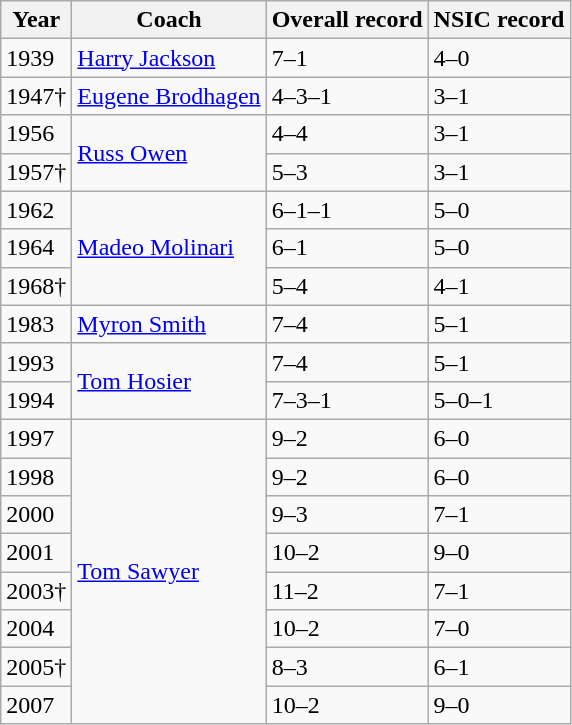<table class="wikitable">
<tr>
<th>Year</th>
<th>Coach</th>
<th>Overall record</th>
<th>NSIC record</th>
</tr>
<tr>
<td>1939</td>
<td><a href='#'>Harry Jackson</a></td>
<td>7–1</td>
<td>4–0</td>
</tr>
<tr>
<td>1947†</td>
<td><a href='#'>Eugene Brodhagen</a></td>
<td>4–3–1</td>
<td>3–1</td>
</tr>
<tr>
<td>1956</td>
<td rowspan="2"><a href='#'>Russ Owen</a></td>
<td>4–4</td>
<td>3–1</td>
</tr>
<tr>
<td>1957†</td>
<td>5–3</td>
<td>3–1</td>
</tr>
<tr>
<td>1962</td>
<td rowspan="3"><a href='#'>Madeo Molinari</a></td>
<td>6–1–1</td>
<td>5–0</td>
</tr>
<tr>
<td>1964</td>
<td>6–1</td>
<td>5–0</td>
</tr>
<tr>
<td>1968†</td>
<td>5–4</td>
<td>4–1</td>
</tr>
<tr>
<td>1983</td>
<td><a href='#'>Myron Smith</a></td>
<td>7–4</td>
<td>5–1</td>
</tr>
<tr>
<td>1993</td>
<td rowspan="2"><a href='#'>Tom Hosier</a></td>
<td>7–4</td>
<td>5–1</td>
</tr>
<tr>
<td>1994</td>
<td>7–3–1</td>
<td>5–0–1</td>
</tr>
<tr>
<td>1997</td>
<td rowspan="8"><a href='#'>Tom Sawyer</a></td>
<td>9–2</td>
<td>6–0</td>
</tr>
<tr>
<td>1998</td>
<td>9–2</td>
<td>6–0</td>
</tr>
<tr>
<td>2000</td>
<td>9–3</td>
<td>7–1</td>
</tr>
<tr>
<td>2001</td>
<td>10–2</td>
<td>9–0</td>
</tr>
<tr>
<td>2003†</td>
<td>11–2</td>
<td>7–1</td>
</tr>
<tr>
<td>2004</td>
<td>10–2</td>
<td>7–0</td>
</tr>
<tr>
<td>2005†</td>
<td>8–3</td>
<td>6–1</td>
</tr>
<tr>
<td>2007</td>
<td>10–2</td>
<td>9–0</td>
</tr>
</table>
